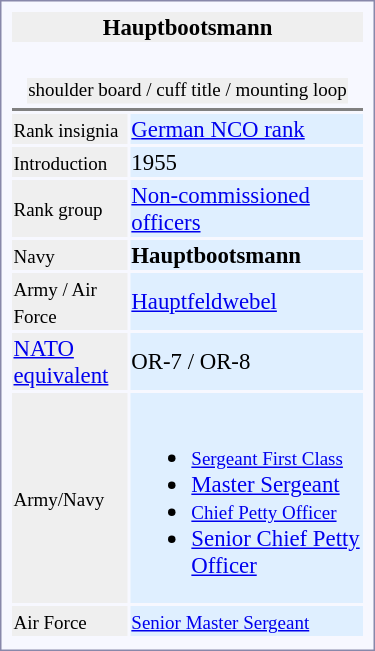<table style="border:1px solid #8888aa; background-color:#f7f8ff; padding:5px; font-size:95%; margin: 0px 12px 12px 0px; float:right; width:250px">
<tr ---->
<td bgcolor="#efefef" colspan=2 align="center"> <strong>Hauptbootsmann</strong></td>
</tr>
<tr ---->
<td align="center" colspan=2 style="border-bottom:2px solid gray;font-size:smaller"><br><table align="center">
<tr>
<td></td>
<td></td>
<td></td>
</tr>
<tr ---->
<td bgcolor="#efefef" colspan=3 align="center">shoulder board / cuff title / mounting loop</td>
</tr>
</table>
</td>
</tr>
<tr ---->
<td bgcolor="#efefef"><small>Rank insignia</small></td>
<td bgcolor="#dfefff"><a href='#'>German NCO rank</a></td>
</tr>
<tr ---->
<td bgcolor="#efefef"><small>Introduction</small></td>
<td bgcolor="#dfefff">1955</td>
</tr>
<tr ---->
<td bgcolor="#efefef"><small>Rank group</small></td>
<td bgcolor="#dfefff"><a href='#'>Non-commissioned officers</a></td>
</tr>
<tr ---->
<td bgcolor="#efefef"><small>Navy</small></td>
<td bgcolor="#dfefff"><strong>Hauptbootsmann</strong></td>
</tr>
<tr ---->
<td bgcolor="#efefef"><small>Army / Air Force</small></td>
<td bgcolor="#dfefff"><a href='#'>Hauptfeldwebel</a></td>
</tr>
<tr ---->
<td bgcolor="#efefef"><a href='#'>NATO<br>equivalent</a></td>
<td bgcolor="#dfefff">OR-7 / OR-8</td>
</tr>
<tr ---->
<td bgcolor="#efefef"><small>Army/Navy</small></td>
<td bgcolor="#dfefff"><br><ul><li><small><a href='#'>Sergeant First Class</a></small></li><li><a href='#'>Master Sergeant</a></li><li><small><a href='#'>Chief Petty Officer</a></small></li><li><a href='#'>Senior Chief Petty Officer</a></li></ul></td>
</tr>
<tr ---->
<td bgcolor="#efefef"><small>Air Force</small></td>
<td bgcolor="#dfefff"><small><a href='#'>Senior Master Sergeant</a></small></td>
</tr>
<tr ---->
</tr>
</table>
